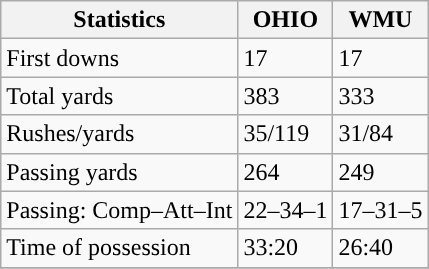<table class="wikitable" style="float: left;">
<tr>
<th>Statistics</th>
<th>OHIO</th>
<th>WMU</th>
</tr>
<tr>
<td>First downs</td>
<td>17</td>
<td>17</td>
</tr>
<tr>
<td>Total yards</td>
<td>383</td>
<td>333</td>
</tr>
<tr>
<td>Rushes/yards</td>
<td>35/119</td>
<td>31/84</td>
</tr>
<tr>
<td>Passing yards</td>
<td>264</td>
<td>249</td>
</tr>
<tr>
<td>Passing: Comp–Att–Int</td>
<td>22–34–1</td>
<td>17–31–5</td>
</tr>
<tr>
<td>Time of possession</td>
<td>33:20</td>
<td>26:40</td>
</tr>
<tr>
</tr>
</table>
